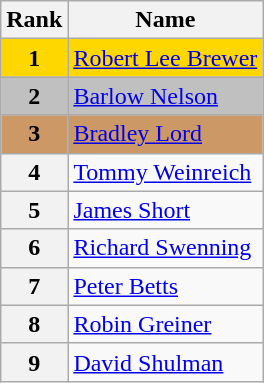<table class="wikitable">
<tr>
<th>Rank</th>
<th>Name</th>
</tr>
<tr bgcolor="gold">
<td align="center"><strong>1</strong></td>
<td><a href='#'>Robert Lee Brewer</a></td>
</tr>
<tr bgcolor="silver">
<td align="center"><strong>2</strong></td>
<td><a href='#'>Barlow Nelson</a></td>
</tr>
<tr bgcolor="cc9966">
<td align="center"><strong>3</strong></td>
<td><a href='#'>Bradley Lord</a></td>
</tr>
<tr>
<th>4</th>
<td><a href='#'>Tommy Weinreich</a></td>
</tr>
<tr>
<th>5</th>
<td><a href='#'>James Short</a></td>
</tr>
<tr>
<th>6</th>
<td><a href='#'>Richard Swenning</a></td>
</tr>
<tr>
<th>7</th>
<td><a href='#'>Peter Betts</a></td>
</tr>
<tr>
<th>8</th>
<td><a href='#'>Robin Greiner</a></td>
</tr>
<tr>
<th>9</th>
<td><a href='#'>David Shulman</a></td>
</tr>
</table>
